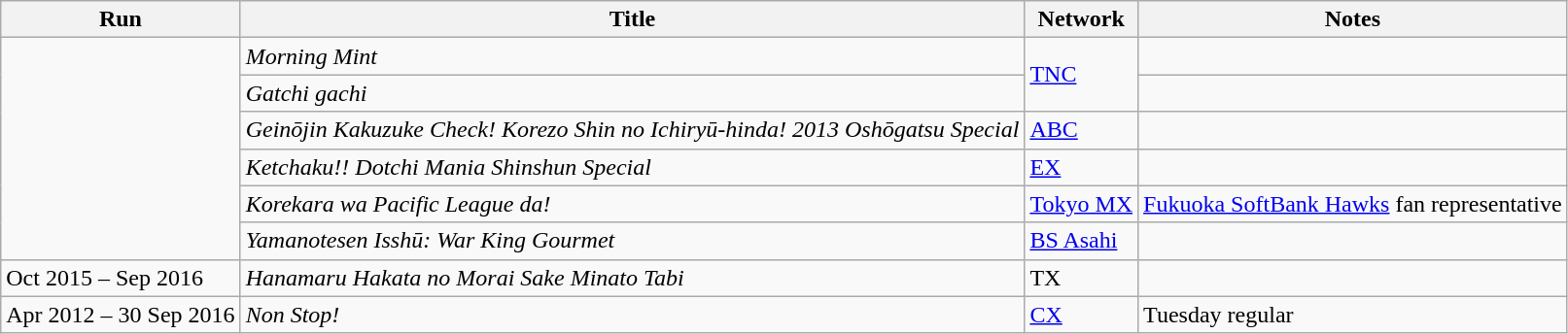<table class="wikitable">
<tr>
<th>Run</th>
<th>Title</th>
<th>Network</th>
<th>Notes</th>
</tr>
<tr>
<td rowspan="6"></td>
<td><em>Morning Mint</em></td>
<td rowspan="2"><a href='#'>TNC</a></td>
<td></td>
</tr>
<tr>
<td><em>Gatchi gachi</em></td>
<td></td>
</tr>
<tr>
<td><em>Geinōjin Kakuzuke Check! Korezo Shin no Ichiryū-hinda! 2013 Oshōgatsu Special</em></td>
<td><a href='#'>ABC</a></td>
<td></td>
</tr>
<tr>
<td><em>Ketchaku!! Dotchi Mania Shinshun Special</em></td>
<td><a href='#'>EX</a></td>
<td></td>
</tr>
<tr>
<td><em>Korekara wa Pacific League da!</em></td>
<td><a href='#'>Tokyo MX</a></td>
<td><a href='#'>Fukuoka SoftBank Hawks</a> fan representative</td>
</tr>
<tr>
<td><em>Yamanotesen Isshū: War King Gourmet</em></td>
<td><a href='#'>BS Asahi</a></td>
<td></td>
</tr>
<tr>
<td>Oct 2015 – Sep 2016</td>
<td><em>Hanamaru Hakata no Morai Sake Minato Tabi</em></td>
<td>TX</td>
<td></td>
</tr>
<tr>
<td>Apr 2012 – 30 Sep 2016</td>
<td><em>Non Stop!</em></td>
<td><a href='#'>CX</a></td>
<td>Tuesday regular</td>
</tr>
</table>
